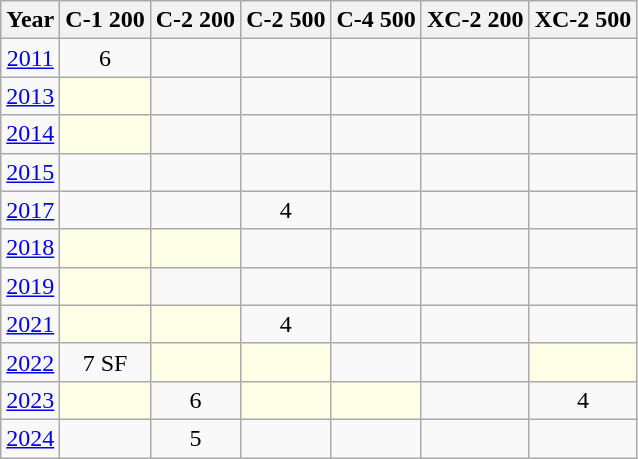<table class="wikitable" style="text-align:center;">
<tr>
<th>Year</th>
<th>C-1 200</th>
<th>C-2 200</th>
<th>C-2 500</th>
<th>C-4 500</th>
<th>XC-2 200</th>
<th>XC-2 500</th>
</tr>
<tr>
<td><a href='#'>2011</a></td>
<td>6</td>
<td></td>
<td></td>
<td></td>
<td></td>
<td></td>
</tr>
<tr>
<td><a href='#'>2013</a></td>
<td style="background:#fdffe7"></td>
<td></td>
<td></td>
<td></td>
<td></td>
<td></td>
</tr>
<tr>
<td><a href='#'>2014</a></td>
<td style="background:#fdffe7"></td>
<td></td>
<td></td>
<td></td>
<td></td>
<td></td>
</tr>
<tr>
<td><a href='#'>2015</a></td>
<td></td>
<td></td>
<td></td>
<td></td>
<td></td>
<td></td>
</tr>
<tr>
<td><a href='#'>2017</a></td>
<td></td>
<td></td>
<td>4</td>
<td></td>
<td></td>
<td></td>
</tr>
<tr>
<td><a href='#'>2018</a></td>
<td style="background:#fdffe7"></td>
<td style="background:#fdffe7"></td>
<td></td>
<td></td>
<td></td>
<td></td>
</tr>
<tr>
<td><a href='#'>2019</a></td>
<td style="background:#fdffe7"></td>
<td></td>
<td></td>
<td></td>
<td></td>
<td></td>
</tr>
<tr>
<td><a href='#'>2021</a></td>
<td style="background:#fdffe7"></td>
<td style="background:#fdffe7"></td>
<td>4</td>
<td></td>
<td></td>
<td></td>
</tr>
<tr>
<td><a href='#'>2022</a></td>
<td>7 SF</td>
<td style="background:#fdffe7"></td>
<td style="background:#fdffe7"></td>
<td></td>
<td></td>
<td style="background:#fdffe7"></td>
</tr>
<tr>
<td><a href='#'>2023</a></td>
<td style="background:#fdffe7"></td>
<td>6</td>
<td style="background:#fdffe7"></td>
<td style="background:#fdffe7"></td>
<td></td>
<td>4</td>
</tr>
<tr>
<td><a href='#'>2024</a></td>
<td></td>
<td>5</td>
<td></td>
<td></td>
<td></td>
<td></td>
</tr>
</table>
